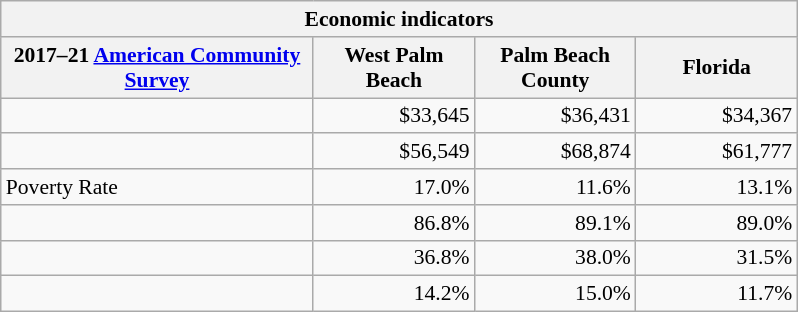<table class="wikitable" style="font-size: 90%; text-align: right;">
<tr>
<th colspan="4">Economic indicators</th>
</tr>
<tr>
<th style="width: 14em;">2017–21 <a href='#'>American Community Survey</a></th>
<th style="width: 7em;">West Palm Beach</th>
<th style="width: 7em;">Palm Beach County</th>
<th style="width: 7em;">Florida</th>
</tr>
<tr>
<td style="text-align:left"></td>
<td>$33,645</td>
<td>$36,431</td>
<td>$34,367</td>
</tr>
<tr>
<td style="text-align:left"></td>
<td>$56,549</td>
<td>$68,874</td>
<td>$61,777</td>
</tr>
<tr>
<td style="text-align:left">Poverty Rate</td>
<td>17.0%</td>
<td>11.6%</td>
<td>13.1%</td>
</tr>
<tr>
<td style="text-align:left"></td>
<td>86.8%</td>
<td>89.1%</td>
<td>89.0%</td>
</tr>
<tr>
<td style="text-align:left"></td>
<td>36.8%</td>
<td>38.0%</td>
<td>31.5%</td>
</tr>
<tr>
<td style="text-align:left"></td>
<td>14.2%</td>
<td>15.0%</td>
<td>11.7%</td>
</tr>
</table>
